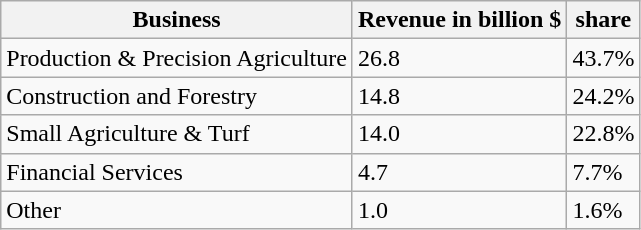<table class="wikitable">
<tr>
<th>Business</th>
<th>Revenue in billion $</th>
<th>share</th>
</tr>
<tr>
<td>Production & Precision Agriculture</td>
<td>26.8</td>
<td>43.7%</td>
</tr>
<tr>
<td>Construction and Forestry</td>
<td>14.8</td>
<td>24.2%</td>
</tr>
<tr>
<td>Small Agriculture & Turf</td>
<td>14.0</td>
<td>22.8%</td>
</tr>
<tr>
<td>Financial Services</td>
<td>4.7</td>
<td>7.7%</td>
</tr>
<tr>
<td>Other</td>
<td>1.0</td>
<td>1.6%</td>
</tr>
</table>
